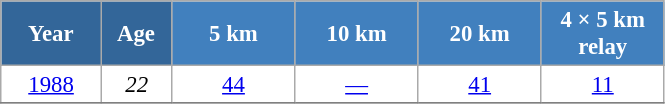<table class="wikitable" style="font-size:95%; text-align:center; border:grey solid 1px; border-collapse:collapse; background:#ffffff;">
<tr>
<th style="background-color:#369; color:white; width:60px;"> Year </th>
<th style="background-color:#369; color:white; width:40px;"> Age </th>
<th style="background-color:#4180be; color:white; width:75px;"> 5 km </th>
<th style="background-color:#4180be; color:white; width:75px;"> 10 km </th>
<th style="background-color:#4180be; color:white; width:75px;"> 20 km </th>
<th style="background-color:#4180be; color:white; width:75px;"> 4 × 5 km <br> relay </th>
</tr>
<tr>
<td><a href='#'>1988</a></td>
<td><em>22</em></td>
<td><a href='#'>44</a></td>
<td><a href='#'>—</a></td>
<td><a href='#'>41</a></td>
<td><a href='#'>11</a></td>
</tr>
<tr>
</tr>
</table>
